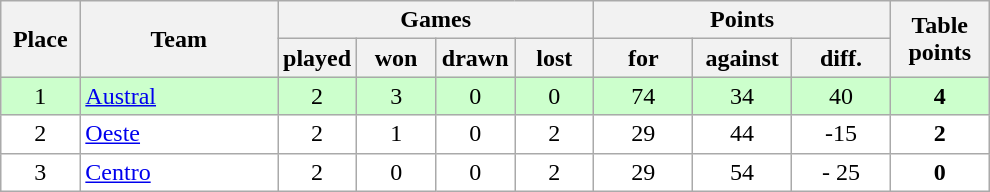<table class="wikitable">
<tr>
<th rowspan=2 width="8%">Place</th>
<th rowspan=2 width="20%">Team</th>
<th colspan=4 width="32%">Games</th>
<th colspan=3 width="30%">Points</th>
<th rowspan=2 width="10%">Table<br>points</th>
</tr>
<tr>
<th width="8%">played</th>
<th width="8%">won</th>
<th width="8%">drawn</th>
<th width="8%">lost</th>
<th width="10%">for</th>
<th width="10%">against</th>
<th width="10%">diff.</th>
</tr>
<tr align=center style="background: #ccffcc;">
<td>1</td>
<td align=left><a href='#'>Austral</a></td>
<td>2</td>
<td>3</td>
<td>0</td>
<td>0</td>
<td>74</td>
<td>34</td>
<td>40</td>
<td><strong>4</strong></td>
</tr>
<tr align=center style="background: #ffffff;">
<td>2</td>
<td align=left><a href='#'>Oeste</a></td>
<td>2</td>
<td>1</td>
<td>0</td>
<td>2</td>
<td>29</td>
<td>44</td>
<td>-15</td>
<td><strong>2</strong></td>
</tr>
<tr align=center style="background: #ffffff;">
<td>3</td>
<td align=left><a href='#'>Centro</a></td>
<td>2</td>
<td>0</td>
<td>0</td>
<td>2</td>
<td>29</td>
<td>54</td>
<td>- 25</td>
<td><strong>0</strong></td>
</tr>
</table>
